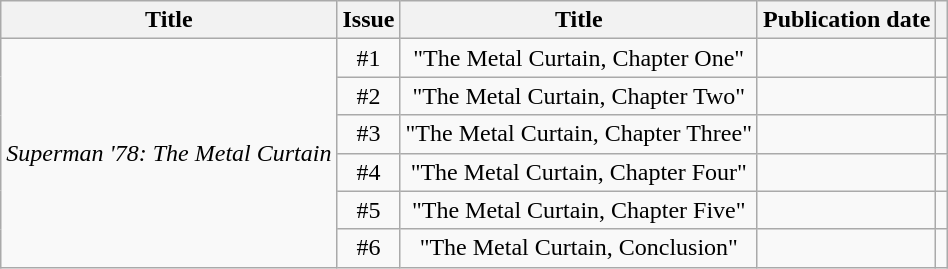<table class="wikitable" style="text-align:center;">
<tr>
<th>Title</th>
<th>Issue</th>
<th>Title</th>
<th>Publication date</th>
<th></th>
</tr>
<tr>
<td rowspan="6"><em>Superman '78: The Metal Curtain</em></td>
<td>#1</td>
<td>"The Metal Curtain, Chapter One"</td>
<td></td>
<td></td>
</tr>
<tr>
<td>#2</td>
<td>"The Metal Curtain, Chapter Two"</td>
<td></td>
<td></td>
</tr>
<tr>
<td>#3</td>
<td>"The Metal Curtain, Chapter Three"</td>
<td></td>
<td></td>
</tr>
<tr>
<td>#4</td>
<td>"The Metal Curtain, Chapter Four"</td>
<td></td>
<td></td>
</tr>
<tr>
<td>#5</td>
<td>"The Metal Curtain, Chapter Five"</td>
<td></td>
<td></td>
</tr>
<tr>
<td>#6</td>
<td>"The Metal Curtain, Conclusion"</td>
<td></td>
<td></td>
</tr>
</table>
